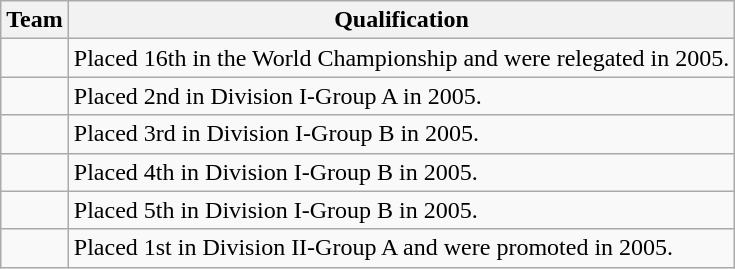<table class="wikitable">
<tr>
<th>Team</th>
<th>Qualification</th>
</tr>
<tr>
<td></td>
<td>Placed 16th in the World Championship and were relegated in 2005.</td>
</tr>
<tr>
<td></td>
<td>Placed 2nd in Division I-Group A in 2005.</td>
</tr>
<tr>
<td></td>
<td>Placed 3rd in Division I-Group B in 2005.</td>
</tr>
<tr>
<td></td>
<td>Placed 4th in Division I-Group B in 2005.</td>
</tr>
<tr>
<td></td>
<td>Placed 5th in Division I-Group B in 2005.</td>
</tr>
<tr>
<td></td>
<td>Placed 1st in Division II-Group A and were promoted in 2005.</td>
</tr>
</table>
